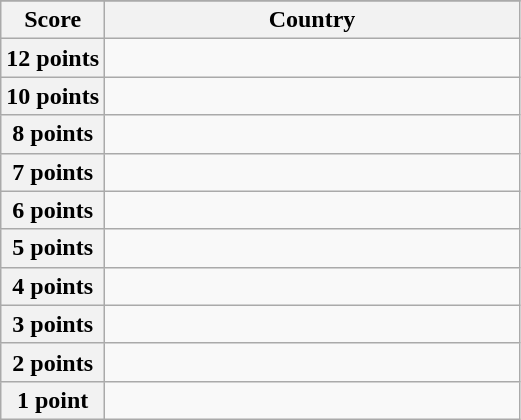<table class="wikitable">
<tr>
</tr>
<tr>
<th scope="col" width="20%">Score</th>
<th scope="col">Country</th>
</tr>
<tr>
<th scope="row">12 points</th>
<td></td>
</tr>
<tr>
<th scope="row">10 points</th>
<td></td>
</tr>
<tr>
<th scope="row">8 points</th>
<td></td>
</tr>
<tr>
<th scope="row">7 points</th>
<td></td>
</tr>
<tr>
<th scope="row">6 points</th>
<td></td>
</tr>
<tr>
<th scope="row">5 points</th>
<td></td>
</tr>
<tr>
<th scope="row">4 points</th>
<td></td>
</tr>
<tr>
<th scope="row">3 points</th>
<td></td>
</tr>
<tr>
<th scope="row">2 points</th>
<td></td>
</tr>
<tr>
<th scope="row">1 point</th>
<td></td>
</tr>
</table>
